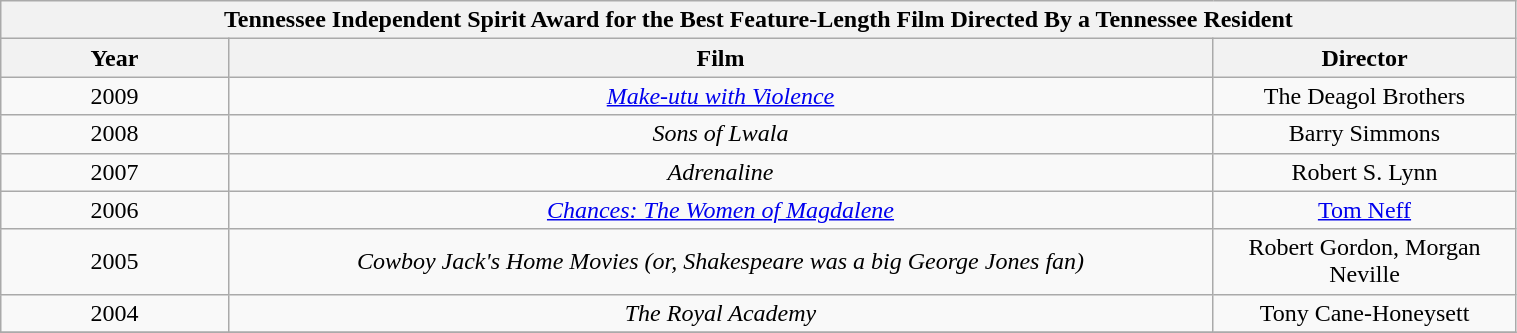<table class="wikitable" width="80%">
<tr>
<th colspan="3" align="center">Tennessee Independent Spirit Award for the Best Feature-Length Film Directed By a Tennessee Resident</th>
</tr>
<tr>
<th width="15%">Year</th>
<th width="65%">Film</th>
<th width="20%">Director</th>
</tr>
<tr>
<td align="center">2009</td>
<td align="center"><em><a href='#'>Make-utu with Violence</a></em></td>
<td align="center">The Deagol Brothers</td>
</tr>
<tr>
<td align="center">2008</td>
<td align="center"><em>Sons of Lwala</em></td>
<td align="center">Barry Simmons</td>
</tr>
<tr>
<td align="center">2007</td>
<td align="center"><em>Adrenaline</em></td>
<td align="center">Robert S. Lynn</td>
</tr>
<tr>
<td align="center">2006</td>
<td align="center"><em><a href='#'>Chances: The Women of Magdalene</a></em></td>
<td align="center"><a href='#'>Tom Neff</a></td>
</tr>
<tr>
<td align="center">2005</td>
<td align="center"><em>Cowboy Jack's Home Movies (or, Shakespeare was a big George Jones fan)</em></td>
<td align="center">Robert Gordon, Morgan Neville</td>
</tr>
<tr>
<td align="center">2004</td>
<td align="center"><em>The Royal Academy</em></td>
<td align="center">Tony Cane-Honeysett</td>
</tr>
<tr>
</tr>
</table>
